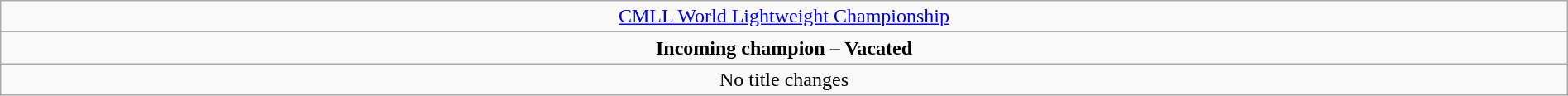<table class="wikitable" style="text-align:center; width:100%;">
<tr>
<td colspan="5" style="text-align: center;"><a href='#'>CMLL World Lightweight Championship</a></td>
</tr>
<tr>
<td colspan="5" style="text-align: center;"><strong>Incoming champion – Vacated</strong></td>
</tr>
<tr>
<td colspan="5">No title changes</td>
</tr>
</table>
